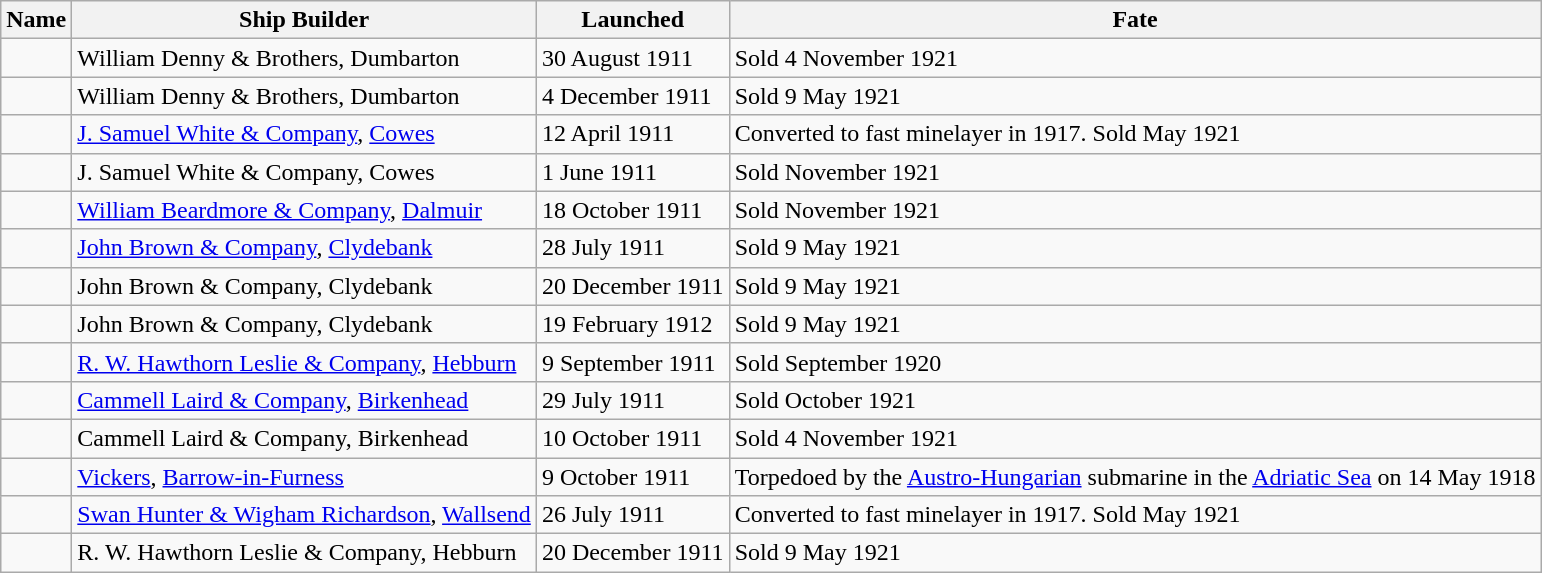<table class="wikitable" style="text-align:left">
<tr>
<th>Name</th>
<th>Ship Builder</th>
<th>Launched</th>
<th>Fate</th>
</tr>
<tr>
<td></td>
<td>William Denny & Brothers, Dumbarton</td>
<td>30 August 1911</td>
<td>Sold 4 November 1921</td>
</tr>
<tr>
<td></td>
<td>William Denny & Brothers, Dumbarton</td>
<td>4 December 1911</td>
<td>Sold 9 May 1921</td>
</tr>
<tr>
<td></td>
<td><a href='#'>J. Samuel White & Company</a>, <a href='#'>Cowes</a></td>
<td>12 April 1911</td>
<td>Converted to fast minelayer in 1917. Sold May 1921</td>
</tr>
<tr>
<td></td>
<td>J. Samuel White & Company, Cowes</td>
<td>1 June 1911</td>
<td>Sold November 1921</td>
</tr>
<tr>
<td></td>
<td><a href='#'>William Beardmore & Company</a>, <a href='#'>Dalmuir</a></td>
<td>18 October 1911</td>
<td>Sold November 1921</td>
</tr>
<tr>
<td></td>
<td><a href='#'>John Brown & Company</a>, <a href='#'>Clydebank</a></td>
<td>28 July 1911</td>
<td>Sold 9 May 1921</td>
</tr>
<tr>
<td></td>
<td>John Brown & Company, Clydebank</td>
<td>20 December 1911</td>
<td>Sold 9 May 1921</td>
</tr>
<tr>
<td></td>
<td>John Brown & Company, Clydebank</td>
<td>19 February 1912</td>
<td>Sold 9 May 1921</td>
</tr>
<tr>
<td></td>
<td><a href='#'>R. W. Hawthorn Leslie & Company</a>, <a href='#'>Hebburn</a></td>
<td>9 September 1911</td>
<td>Sold September 1920</td>
</tr>
<tr>
<td></td>
<td><a href='#'>Cammell Laird & Company</a>, <a href='#'>Birkenhead</a></td>
<td>29 July 1911</td>
<td>Sold October 1921</td>
</tr>
<tr>
<td></td>
<td>Cammell Laird & Company, Birkenhead</td>
<td>10 October 1911</td>
<td>Sold 4 November 1921</td>
</tr>
<tr>
<td></td>
<td><a href='#'>Vickers</a>, <a href='#'>Barrow-in-Furness</a></td>
<td>9 October 1911</td>
<td>Torpedoed by the <a href='#'>Austro-Hungarian</a> submarine  in the <a href='#'>Adriatic Sea</a> on 14 May 1918</td>
</tr>
<tr>
<td></td>
<td><a href='#'>Swan Hunter & Wigham Richardson</a>, <a href='#'>Wallsend</a></td>
<td>26 July 1911</td>
<td>Converted to fast minelayer in 1917. Sold May 1921</td>
</tr>
<tr>
<td></td>
<td>R. W. Hawthorn Leslie & Company, Hebburn</td>
<td>20 December 1911</td>
<td>Sold 9 May 1921</td>
</tr>
</table>
